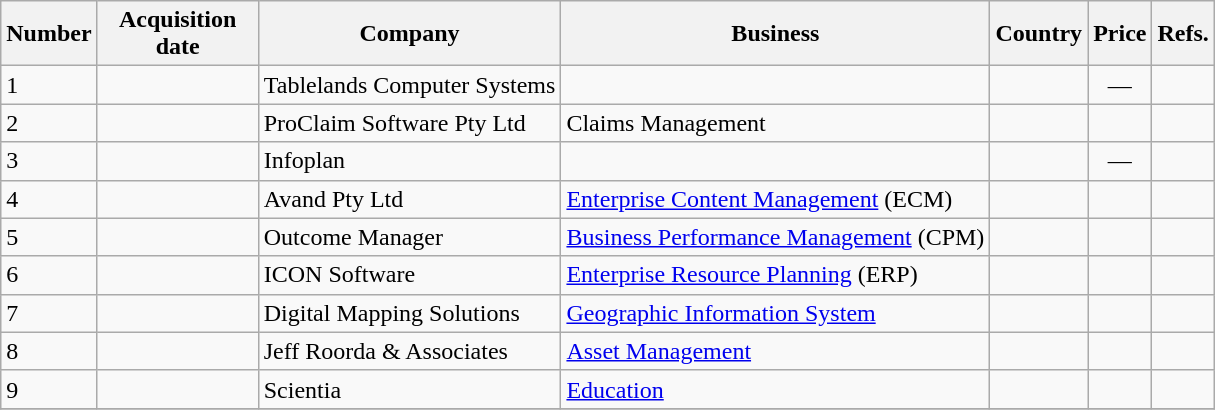<table class="wikitable sortable">
<tr>
<th>Number</th>
<th scope="col" style="width:100px">Acquisition date</th>
<th scope="col">Company</th>
<th scope="col">Business</th>
<th scope="col">Country</th>
<th scope="col">Price</th>
<th scope="col" class="unsortable">Refs.</th>
</tr>
<tr>
<td>1</td>
<td></td>
<td>Tablelands Computer Systems</td>
<td></td>
<td></td>
<td style="text-align:center;">—</td>
<td></td>
</tr>
<tr scope="row">
<td>2</td>
<td></td>
<td>ProClaim Software Pty Ltd</td>
<td>Claims Management</td>
<td></td>
<td style="text-align:center;"></td>
<td></td>
</tr>
<tr scope="row">
<td>3</td>
<td></td>
<td>Infoplan</td>
<td></td>
<td></td>
<td style="text-align:center;">—</td>
<td></td>
</tr>
<tr scope="row">
<td>4</td>
<td></td>
<td>Avand Pty Ltd</td>
<td><a href='#'>Enterprise Content Management</a> (ECM)</td>
<td></td>
<td style="text-align:center;"></td>
<td></td>
</tr>
<tr scope="row">
<td>5</td>
<td></td>
<td>Outcome Manager</td>
<td><a href='#'>Business Performance Management</a> (CPM)</td>
<td></td>
<td style="text-align:center;"></td>
<td></td>
</tr>
<tr scope="row">
<td>6</td>
<td></td>
<td>ICON Software</td>
<td><a href='#'>Enterprise Resource Planning</a> (ERP)</td>
<td></td>
<td style="text-align:center;"></td>
<td></td>
</tr>
<tr scope="row">
<td>7</td>
<td></td>
<td>Digital Mapping Solutions</td>
<td><a href='#'>Geographic Information System</a></td>
<td></td>
<td style="text-align:center;"></td>
<td></td>
</tr>
<tr scope="row">
<td>8</td>
<td></td>
<td>Jeff Roorda & Associates</td>
<td><a href='#'>Asset Management</a></td>
<td></td>
<td style="text-align:center;"></td>
<td></td>
</tr>
<tr scope="row">
<td>9</td>
<td></td>
<td>Scientia</td>
<td><a href='#'>Education</a></td>
<td></td>
<td style="text-align:center;"></td>
<td></td>
</tr>
<tr scope="row">
</tr>
</table>
